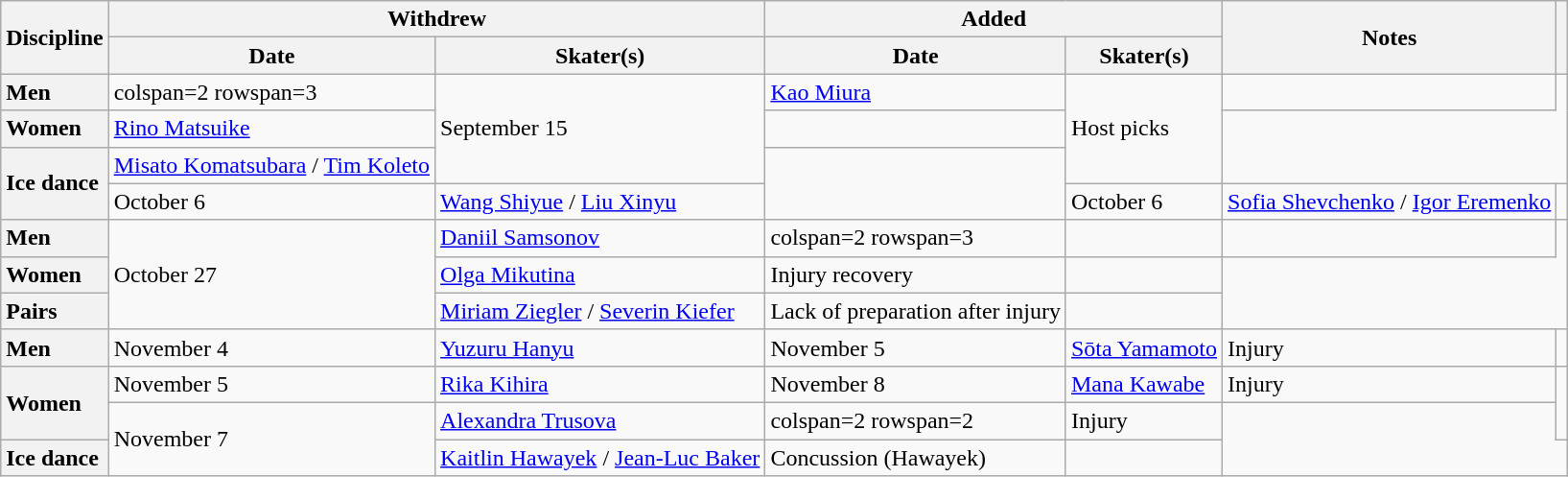<table class="wikitable unsortable">
<tr>
<th scope="col" rowspan=2>Discipline</th>
<th scope="col" colspan=2>Withdrew</th>
<th scope="col" colspan=2>Added</th>
<th scope="col" rowspan=2>Notes</th>
<th scope="col" rowspan=2></th>
</tr>
<tr>
<th>Date</th>
<th>Skater(s)</th>
<th>Date</th>
<th>Skater(s)</th>
</tr>
<tr>
<th scope="row" style="text-align:left">Men</th>
<td>colspan=2 rowspan=3 </td>
<td rowspan=3>September 15</td>
<td> <a href='#'>Kao Miura</a></td>
<td rowspan=3>Host picks</td>
<td></td>
</tr>
<tr>
<th scope="row" style="text-align:left">Women</th>
<td> <a href='#'>Rino Matsuike</a></td>
<td></td>
</tr>
<tr>
<th scope="row" style="text-align:left" rowspan=2>Ice dance</th>
<td> <a href='#'>Misato Komatsubara</a> / <a href='#'>Tim Koleto</a></td>
<td rowspan=2></td>
</tr>
<tr>
<td>October 6</td>
<td> <a href='#'>Wang Shiyue</a> / <a href='#'>Liu Xinyu</a></td>
<td>October 6</td>
<td> <a href='#'>Sofia Shevchenko</a> / <a href='#'>Igor Eremenko</a></td>
<td></td>
</tr>
<tr>
<th scope="row" style="text-align:left">Men</th>
<td rowspan=3>October 27</td>
<td> <a href='#'>Daniil Samsonov</a></td>
<td>colspan=2 rowspan=3 </td>
<td></td>
<td></td>
</tr>
<tr>
<th scope="row" style="text-align:left">Women</th>
<td> <a href='#'>Olga Mikutina</a></td>
<td>Injury recovery</td>
<td></td>
</tr>
<tr>
<th scope="row" style="text-align:left">Pairs</th>
<td> <a href='#'>Miriam Ziegler</a> / <a href='#'>Severin Kiefer</a></td>
<td>Lack of preparation after injury</td>
<td></td>
</tr>
<tr>
<th scope="row" style="text-align:left">Men</th>
<td>November 4</td>
<td> <a href='#'>Yuzuru Hanyu</a></td>
<td>November 5</td>
<td> <a href='#'>Sōta Yamamoto</a></td>
<td>Injury</td>
<td></td>
</tr>
<tr>
<th scope="row" style="text-align:left" rowspan=2>Women</th>
<td>November 5</td>
<td> <a href='#'>Rika Kihira</a></td>
<td>November 8</td>
<td> <a href='#'>Mana Kawabe</a></td>
<td>Injury</td>
<td rowspan=2></td>
</tr>
<tr>
<td rowspan=2>November 7</td>
<td> <a href='#'>Alexandra Trusova</a></td>
<td>colspan=2 rowspan=2 </td>
<td>Injury</td>
</tr>
<tr>
<th scope="row" style="text-align:left">Ice dance</th>
<td> <a href='#'>Kaitlin Hawayek</a> / <a href='#'>Jean-Luc Baker</a></td>
<td>Concussion (Hawayek)</td>
<td></td>
</tr>
</table>
